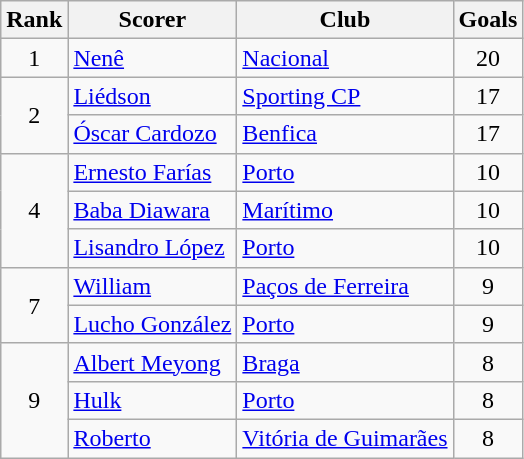<table class="wikitable">
<tr>
<th>Rank</th>
<th>Scorer</th>
<th>Club</th>
<th>Goals</th>
</tr>
<tr>
<td align=center>1</td>
<td> <a href='#'>Nenê</a></td>
<td><a href='#'>Nacional</a></td>
<td align=center>20</td>
</tr>
<tr>
<td rowspan="2" style="text-align:center;">2</td>
<td> <a href='#'>Liédson</a></td>
<td><a href='#'>Sporting CP</a></td>
<td align=center>17</td>
</tr>
<tr>
<td> <a href='#'>Óscar Cardozo</a></td>
<td><a href='#'>Benfica</a></td>
<td align=center>17</td>
</tr>
<tr>
<td rowspan="3" style="text-align:center;">4</td>
<td> <a href='#'>Ernesto Farías</a></td>
<td><a href='#'>Porto</a></td>
<td align=center>10</td>
</tr>
<tr>
<td> <a href='#'>Baba Diawara</a></td>
<td><a href='#'>Marítimo</a></td>
<td align=center>10</td>
</tr>
<tr>
<td> <a href='#'>Lisandro López</a></td>
<td><a href='#'>Porto</a></td>
<td align=center>10</td>
</tr>
<tr>
<td rowspan="2" style="text-align:center;">7</td>
<td> <a href='#'>William</a></td>
<td><a href='#'>Paços de Ferreira</a></td>
<td align=center>9</td>
</tr>
<tr>
<td> <a href='#'>Lucho González</a></td>
<td><a href='#'>Porto</a></td>
<td align=center>9</td>
</tr>
<tr>
<td rowspan="3" style="text-align:center;">9</td>
<td> <a href='#'>Albert Meyong</a></td>
<td><a href='#'>Braga</a></td>
<td align=center>8</td>
</tr>
<tr>
<td> <a href='#'>Hulk</a></td>
<td><a href='#'>Porto</a></td>
<td align=center>8</td>
</tr>
<tr>
<td> <a href='#'>Roberto</a></td>
<td><a href='#'>Vitória de Guimarães</a></td>
<td align=center>8</td>
</tr>
</table>
